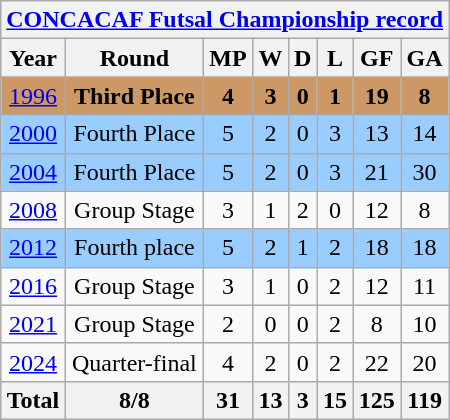<table class="wikitable" style="text-align: center;">
<tr>
<th colspan="8"><a href='#'>CONCACAF Futsal Championship record</a></th>
</tr>
<tr>
<th>Year</th>
<th>Round</th>
<th>MP</th>
<th>W</th>
<th>D</th>
<th>L</th>
<th>GF</th>
<th>GA</th>
</tr>
<tr bgcolor="#cc9966">
<td> <a href='#'>1996</a></td>
<td><strong>Third Place</strong></td>
<td><strong>4</strong></td>
<td><strong>3</strong></td>
<td><strong>0</strong></td>
<td><strong>1</strong></td>
<td><strong>19</strong></td>
<td><strong>8</strong></td>
</tr>
<tr bgcolor=#9acdff>
<td> <a href='#'>2000</a></td>
<td>Fourth Place</td>
<td>5</td>
<td>2</td>
<td>0</td>
<td>3</td>
<td>13</td>
<td>14</td>
</tr>
<tr bgcolor=#9acdff>
<td> <a href='#'>2004</a></td>
<td>Fourth Place</td>
<td>5</td>
<td>2</td>
<td>0</td>
<td>3</td>
<td>21</td>
<td>30</td>
</tr>
<tr>
<td> <a href='#'>2008</a></td>
<td>Group Stage</td>
<td>3</td>
<td>1</td>
<td>2</td>
<td>0</td>
<td>12</td>
<td>8</td>
</tr>
<tr bgcolor=#9acdff>
<td> <a href='#'>2012</a></td>
<td>Fourth place</td>
<td>5</td>
<td>2</td>
<td>1</td>
<td>2</td>
<td>18</td>
<td>18</td>
</tr>
<tr>
<td> <a href='#'>2016</a></td>
<td>Group Stage</td>
<td>3</td>
<td>1</td>
<td>0</td>
<td>2</td>
<td>12</td>
<td>11</td>
</tr>
<tr>
<td> <a href='#'>2021</a></td>
<td>Group Stage</td>
<td>2</td>
<td>0</td>
<td>0</td>
<td>2</td>
<td>8</td>
<td>10</td>
</tr>
<tr>
<td> <a href='#'>2024</a></td>
<td>Quarter-final</td>
<td>4</td>
<td>2</td>
<td>0</td>
<td>2</td>
<td>22</td>
<td>20</td>
</tr>
<tr>
<th><strong>Total</strong></th>
<th>8/8</th>
<th>31</th>
<th>13</th>
<th>3</th>
<th>15</th>
<th>125</th>
<th>119</th>
</tr>
</table>
